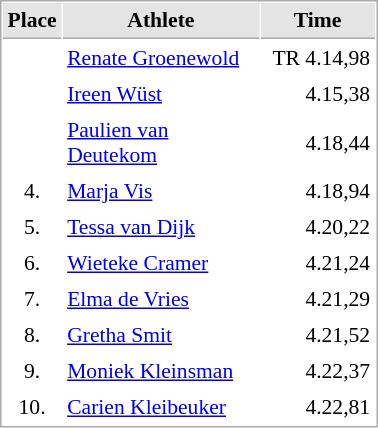<table cellspacing="1" cellpadding="3" style="border:1px solid #AAAAAA;font-size:90%">
<tr bgcolor="#E4E4E4">
<th style="border-bottom:1px solid #AAAAAA" width=15>Place</th>
<th style="border-bottom:1px solid #AAAAAA" width=125>Athlete</th>
<th style="border-bottom:1px solid #AAAAAA" width=70>Time</th>
</tr>
<tr>
<td align="center"></td>
<td><a href='#'>Renate Groenewold</a></td>
<td align="right">TR 4.14,98</td>
</tr>
<tr>
<td align="center"></td>
<td><a href='#'>Ireen Wüst</a></td>
<td align="right">4.15,38</td>
</tr>
<tr>
<td align="center"></td>
<td><a href='#'>Paulien van Deutekom</a></td>
<td align="right">4.18,44</td>
</tr>
<tr>
<td align="center">4.</td>
<td><a href='#'>Marja Vis</a></td>
<td align="right">4.18,94</td>
</tr>
<tr>
<td align="center">5.</td>
<td><a href='#'>Tessa van Dijk</a></td>
<td align="right">4.20,22</td>
</tr>
<tr>
<td align="center">6.</td>
<td><a href='#'>Wieteke Cramer</a></td>
<td align="right">4.21,24</td>
</tr>
<tr>
<td align="center">7.</td>
<td><a href='#'>Elma de Vries</a></td>
<td align="right">4.21,29</td>
</tr>
<tr>
<td align="center">8.</td>
<td><a href='#'>Gretha Smit</a></td>
<td align="right">4.21,52</td>
</tr>
<tr>
<td align="center">9.</td>
<td><a href='#'>Moniek Kleinsman</a></td>
<td align="right">4.22,37</td>
</tr>
<tr>
<td align="center">10.</td>
<td><a href='#'>Carien Kleibeuker</a></td>
<td align="right">4.22,81</td>
</tr>
</table>
